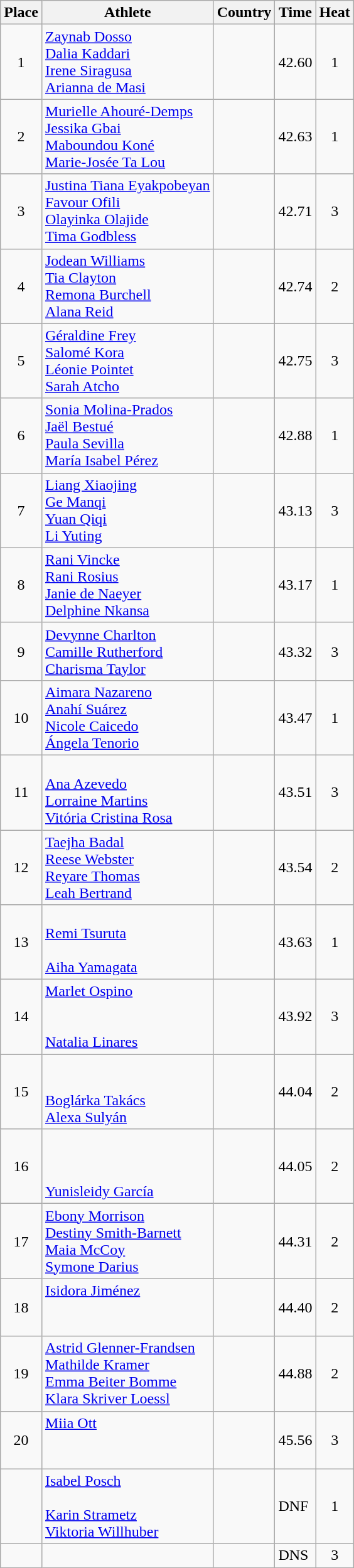<table class="wikitable mw-datatable sortable">
<tr>
<th>Place</th>
<th>Athlete</th>
<th>Country</th>
<th>Time</th>
<th>Heat</th>
</tr>
<tr>
<td align=center>1</td>
<td><a href='#'>Zaynab Dosso</a><br><a href='#'>Dalia Kaddari</a><br><a href='#'>Irene Siragusa</a><br><a href='#'>Arianna de Masi</a></td>
<td></td>
<td>42.60</td>
<td align=center>1</td>
</tr>
<tr>
<td align=center>2</td>
<td><a href='#'>Murielle Ahouré-Demps</a><br><a href='#'>Jessika Gbai</a><br><a href='#'>Maboundou Koné</a><br><a href='#'>Marie-Josée Ta Lou</a></td>
<td></td>
<td>42.63</td>
<td align=center>1</td>
</tr>
<tr>
<td align=center>3</td>
<td><a href='#'>Justina Tiana Eyakpobeyan</a><br><a href='#'>Favour Ofili</a><br><a href='#'>Olayinka Olajide</a><br><a href='#'>Tima Godbless</a></td>
<td></td>
<td>42.71</td>
<td align=center>3</td>
</tr>
<tr>
<td align=center>4</td>
<td><a href='#'>Jodean Williams</a><br><a href='#'>Tia Clayton</a><br><a href='#'>Remona Burchell</a><br><a href='#'>Alana Reid</a></td>
<td></td>
<td>42.74</td>
<td align=center>2</td>
</tr>
<tr>
<td align=center>5</td>
<td><a href='#'>Géraldine Frey</a><br><a href='#'>Salomé Kora</a><br><a href='#'>Léonie Pointet</a><br><a href='#'>Sarah Atcho</a></td>
<td></td>
<td>42.75</td>
<td align=center>3</td>
</tr>
<tr>
<td align=center>6</td>
<td><a href='#'>Sonia Molina-Prados</a><br><a href='#'>Jaël Bestué</a><br><a href='#'>Paula Sevilla</a><br><a href='#'>María Isabel Pérez</a></td>
<td></td>
<td>42.88</td>
<td align=center>1</td>
</tr>
<tr>
<td align=center>7</td>
<td><a href='#'>Liang Xiaojing</a><br><a href='#'>Ge Manqi</a><br><a href='#'>Yuan Qiqi</a><br><a href='#'>Li Yuting</a></td>
<td></td>
<td>43.13</td>
<td align=center>3</td>
</tr>
<tr>
<td align=center>8</td>
<td><a href='#'>Rani Vincke</a><br><a href='#'>Rani Rosius</a><br><a href='#'>Janie de Naeyer</a><br><a href='#'>Delphine Nkansa</a></td>
<td></td>
<td>43.17</td>
<td align=center>1</td>
</tr>
<tr>
<td align=center>9</td>
<td><a href='#'>Devynne Charlton</a><br><a href='#'> Camille Rutherford</a><br><a href='#'>Charisma Taylor</a><br></td>
<td></td>
<td>43.32</td>
<td align=center>3</td>
</tr>
<tr>
<td align=center>10</td>
<td><a href='#'>Aimara Nazareno</a><br><a href='#'>Anahí Suárez</a><br><a href='#'>Nicole Caicedo</a><br><a href='#'>Ángela Tenorio</a></td>
<td></td>
<td>43.47</td>
<td align=center>1</td>
</tr>
<tr>
<td align=center>11</td>
<td><br><a href='#'>Ana Azevedo</a><br><a href='#'>Lorraine Martins</a><br><a href='#'>Vitória Cristina Rosa</a></td>
<td></td>
<td>43.51</td>
<td align=center>3</td>
</tr>
<tr>
<td align=center>12</td>
<td><a href='#'>Taejha Badal</a><br><a href='#'>Reese Webster</a><br><a href='#'>Reyare Thomas</a><br><a href='#'>Leah Bertrand</a></td>
<td></td>
<td>43.54</td>
<td align=center>2</td>
</tr>
<tr>
<td align=center>13</td>
<td><br><a href='#'>Remi Tsuruta</a><br><br><a href='#'>Aiha Yamagata</a></td>
<td></td>
<td>43.63</td>
<td align=center>1</td>
</tr>
<tr>
<td align=center>14</td>
<td><a href='#'>Marlet Ospino</a><br><br><br><a href='#'>Natalia Linares</a></td>
<td></td>
<td>43.92</td>
<td align=center>3</td>
</tr>
<tr>
<td align=center>15</td>
<td><br><br><a href='#'>Boglárka Takács</a><br><a href='#'>Alexa Sulyán</a></td>
<td></td>
<td>44.04</td>
<td align=center>2</td>
</tr>
<tr>
<td align=center>16</td>
<td><br><br><br><a href='#'>Yunisleidy García</a></td>
<td></td>
<td>44.05</td>
<td align=center>2</td>
</tr>
<tr>
<td align=center>17</td>
<td><a href='#'>Ebony Morrison</a><br><a href='#'>Destiny Smith-Barnett</a><br><a href='#'>Maia McCoy</a><br><a href='#'>Symone Darius</a></td>
<td></td>
<td>44.31</td>
<td align=center>2</td>
</tr>
<tr>
<td align=center>18</td>
<td><a href='#'>Isidora Jiménez</a><br><br><br></td>
<td></td>
<td>44.40</td>
<td align=center>2</td>
</tr>
<tr>
<td align=center>19</td>
<td><a href='#'>Astrid Glenner-Frandsen</a><br><a href='#'>Mathilde Kramer</a><br><a href='#'>Emma Beiter Bomme</a><br><a href='#'>Klara Skriver Loessl</a></td>
<td></td>
<td>44.88</td>
<td align=center>2</td>
</tr>
<tr>
<td align=center>20</td>
<td><a href='#'>Miia Ott</a><br><br><br></td>
<td></td>
<td>45.56</td>
<td align=center>3</td>
</tr>
<tr>
<td align=center></td>
<td><a href='#'>Isabel Posch</a><br><br><a href='#'>Karin Strametz</a><br><a href='#'>Viktoria Willhuber</a></td>
<td></td>
<td>DNF</td>
<td align=center>1</td>
</tr>
<tr>
<td align=center></td>
<td></td>
<td></td>
<td>DNS</td>
<td align=center>3</td>
</tr>
</table>
